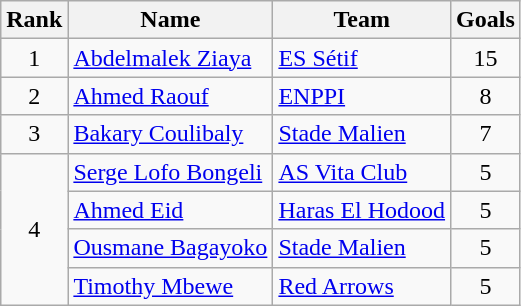<table class="wikitable" style="text-align:center">
<tr>
<th>Rank</th>
<th>Name</th>
<th>Team</th>
<th>Goals</th>
</tr>
<tr>
<td rowspan=1>1</td>
<td align="left"> <a href='#'>Abdelmalek Ziaya</a></td>
<td align="left"> <a href='#'>ES Sétif</a></td>
<td>15</td>
</tr>
<tr>
<td rowspan=1>2</td>
<td align="left"> <a href='#'>Ahmed Raouf</a></td>
<td align="left"> <a href='#'>ENPPI</a></td>
<td>8</td>
</tr>
<tr>
<td rowspan=1>3</td>
<td align="left"> <a href='#'>Bakary Coulibaly</a></td>
<td align="left"> <a href='#'>Stade Malien</a></td>
<td>7</td>
</tr>
<tr>
<td rowspan=4>4</td>
<td align="left"> <a href='#'>Serge Lofo Bongeli</a></td>
<td align="left"> <a href='#'>AS Vita Club</a></td>
<td>5</td>
</tr>
<tr>
<td align="left"> <a href='#'>Ahmed Eid</a></td>
<td align="left"> <a href='#'>Haras El Hodood</a></td>
<td>5</td>
</tr>
<tr>
<td align="left"> <a href='#'>Ousmane Bagayoko</a></td>
<td align="left"> <a href='#'>Stade Malien</a></td>
<td>5</td>
</tr>
<tr>
<td align="left"> <a href='#'>Timothy Mbewe</a></td>
<td align="left"> <a href='#'>Red Arrows</a></td>
<td>5</td>
</tr>
</table>
